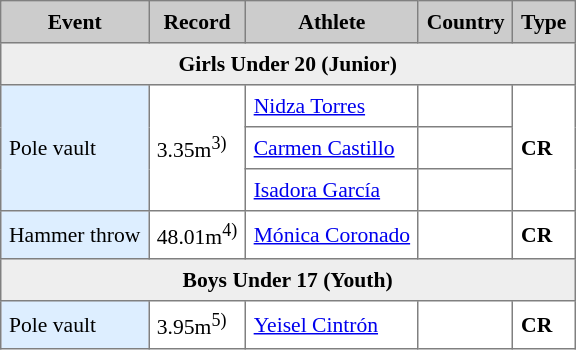<table border= "1"  cellpadding = "5" cellspacing= "2" style="border-collapse: collapse;  font-size: 90%; ">
<tr>
<th style="background: #cccccc;">Event</th>
<th style="background: #cccccc;">Record</th>
<th style="background: #cccccc;">Athlete</th>
<th style="background: #cccccc;">Country</th>
<th style="background: #cccccc;">Type</th>
</tr>
<tr>
<th bgcolor="#eeeeee" colspan="5">Girls Under 20 (Junior)</th>
</tr>
<tr>
<td rowspan = "3" style="background:#def;">Pole vault</td>
<td rowspan = "3">3.35m<sup>3)</sup></td>
<td><a href='#'>Nidza Torres</a></td>
<td></td>
<td rowspan = "3"><strong>CR</strong></td>
</tr>
<tr>
<td><a href='#'>Carmen Castillo</a></td>
<td></td>
</tr>
<tr>
<td><a href='#'>Isadora García</a></td>
<td></td>
</tr>
<tr>
<td style="background:#def;">Hammer throw</td>
<td>48.01m<sup>4)</sup></td>
<td><a href='#'>Mónica Coronado</a></td>
<td></td>
<td><strong>CR</strong></td>
</tr>
<tr>
<th bgcolor="#eeeeee" colspan="5">Boys Under 17 (Youth)</th>
</tr>
<tr>
<td style="background:#def;">Pole vault</td>
<td>3.95m<sup>5)</sup></td>
<td><a href='#'>Yeisel Cintrón</a></td>
<td></td>
<td><strong>CR</strong></td>
</tr>
</table>
